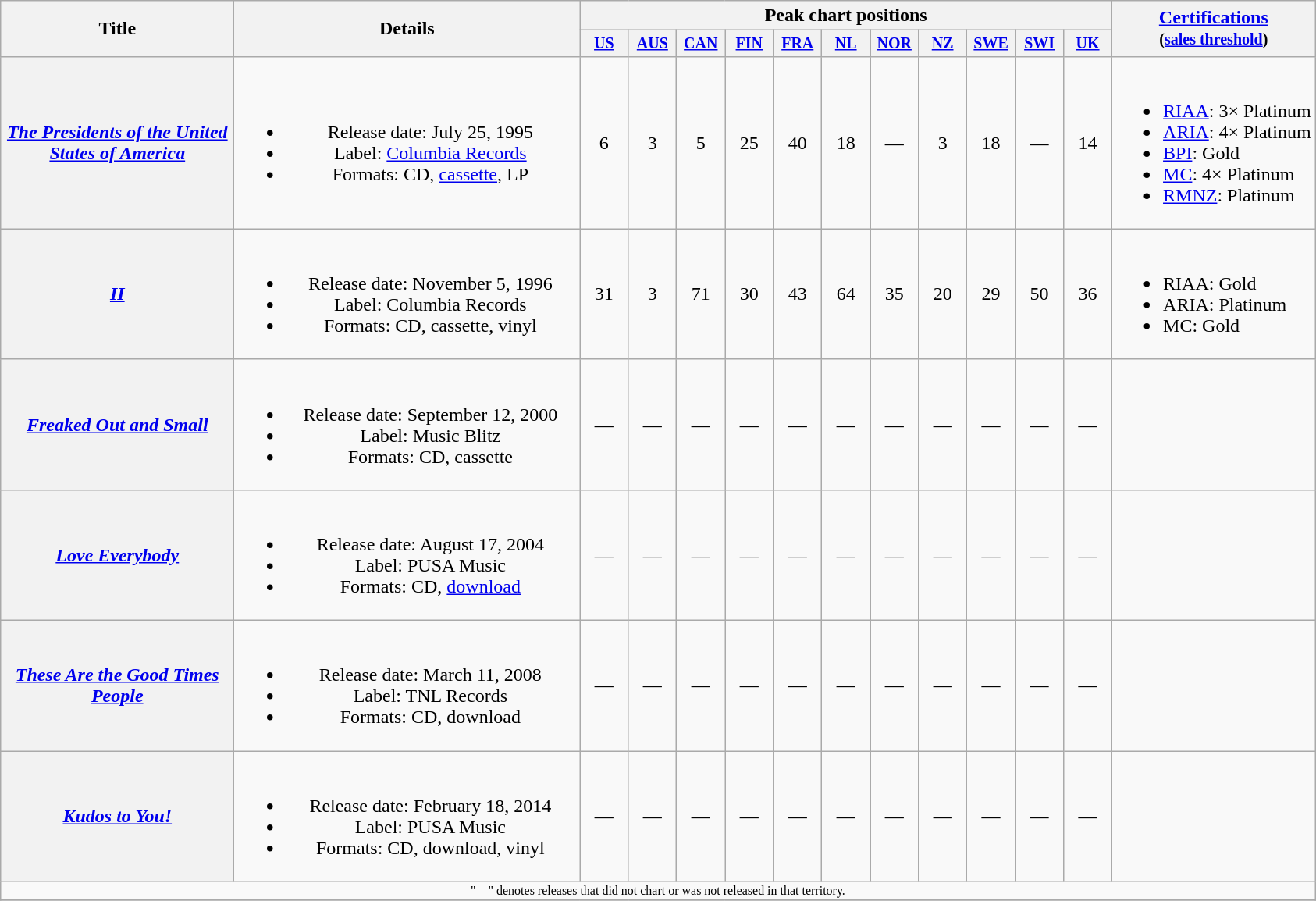<table class="wikitable plainrowheaders" style="text-align:center;">
<tr>
<th rowspan="2" style="width:12em;">Title</th>
<th rowspan="2" style="width:18em;">Details</th>
<th colspan="11">Peak chart positions</th>
<th rowspan="2"><a href='#'>Certifications</a><br><small>(<a href='#'>sales threshold</a>)</small></th>
</tr>
<tr style="font-size:smaller;">
<th width="35"><a href='#'>US</a><br></th>
<th width="35"><a href='#'>AUS</a><br></th>
<th width="35"><a href='#'>CAN</a><br></th>
<th width="35"><a href='#'>FIN</a><br></th>
<th width="35"><a href='#'>FRA</a><br></th>
<th width="35"><a href='#'>NL</a><br></th>
<th width="35"><a href='#'>NOR</a><br></th>
<th width="35"><a href='#'>NZ</a><br></th>
<th width="35"><a href='#'>SWE</a><br></th>
<th width="35"><a href='#'>SWI</a><br></th>
<th width="35"><a href='#'>UK</a><br></th>
</tr>
<tr>
<th scope="row"><em><a href='#'>The Presidents of the United States of America</a></em></th>
<td><br><ul><li>Release date: July 25, 1995</li><li>Label: <a href='#'>Columbia Records</a></li><li>Formats: CD, <a href='#'>cassette</a>, LP</li></ul></td>
<td>6</td>
<td>3</td>
<td>5</td>
<td>25</td>
<td>40</td>
<td>18</td>
<td>—</td>
<td>3</td>
<td>18</td>
<td>—</td>
<td>14</td>
<td align="left"><br><ul><li><a href='#'>RIAA</a>: 3× Platinum</li><li><a href='#'>ARIA</a>: 4× Platinum</li><li><a href='#'>BPI</a>: Gold</li><li><a href='#'>MC</a>: 4× Platinum</li><li><a href='#'>RMNZ</a>: Platinum</li></ul></td>
</tr>
<tr>
<th scope="row"><em><a href='#'>II</a></em></th>
<td><br><ul><li>Release date: November 5, 1996</li><li>Label: Columbia Records</li><li>Formats: CD, cassette, vinyl</li></ul></td>
<td>31</td>
<td>3</td>
<td>71</td>
<td>30</td>
<td>43</td>
<td>64</td>
<td>35</td>
<td>20</td>
<td>29</td>
<td>50</td>
<td>36</td>
<td align="left"><br><ul><li>RIAA: Gold</li><li>ARIA: Platinum</li><li>MC: Gold</li></ul></td>
</tr>
<tr>
<th scope="row"><em><a href='#'>Freaked Out and Small</a></em></th>
<td><br><ul><li>Release date: September 12, 2000</li><li>Label: Music Blitz</li><li>Formats: CD, cassette</li></ul></td>
<td>—</td>
<td>—</td>
<td>—</td>
<td>—</td>
<td>—</td>
<td>—</td>
<td>—</td>
<td>—</td>
<td>—</td>
<td>—</td>
<td>—</td>
<td></td>
</tr>
<tr>
<th scope="row"><em><a href='#'>Love Everybody</a></em></th>
<td><br><ul><li>Release date: August 17, 2004</li><li>Label: PUSA Music</li><li>Formats: CD, <a href='#'>download</a></li></ul></td>
<td>—</td>
<td>—</td>
<td>—</td>
<td>—</td>
<td>—</td>
<td>—</td>
<td>—</td>
<td>—</td>
<td>—</td>
<td>—</td>
<td>—</td>
<td></td>
</tr>
<tr>
<th scope="row"><em><a href='#'>These Are the Good Times People</a></em></th>
<td><br><ul><li>Release date: March 11, 2008</li><li>Label: TNL Records</li><li>Formats: CD, download</li></ul></td>
<td>—</td>
<td>—</td>
<td>—</td>
<td>—</td>
<td>—</td>
<td>—</td>
<td>—</td>
<td>—</td>
<td>—</td>
<td>—</td>
<td>—</td>
<td></td>
</tr>
<tr>
<th scope="row"><em><a href='#'>Kudos to You!</a></em></th>
<td><br><ul><li>Release date: February 18, 2014</li><li>Label: PUSA Music</li><li>Formats: CD, download, vinyl</li></ul></td>
<td>—</td>
<td>—</td>
<td>—</td>
<td>—</td>
<td>—</td>
<td>—</td>
<td>—</td>
<td>—</td>
<td>—</td>
<td>—</td>
<td>—</td>
<td></td>
</tr>
<tr>
<td colspan="15" style="font-size:8pt">"—" denotes releases that did not chart or was not released in that territory.</td>
</tr>
<tr>
</tr>
</table>
